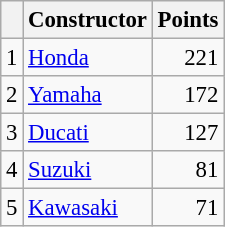<table class="wikitable" style="font-size: 95%;">
<tr>
<th></th>
<th>Constructor</th>
<th>Points</th>
</tr>
<tr>
<td align=center>1</td>
<td> <a href='#'>Honda</a></td>
<td align=right>221</td>
</tr>
<tr>
<td align=center>2</td>
<td> <a href='#'>Yamaha</a></td>
<td align=right>172</td>
</tr>
<tr>
<td align=center>3</td>
<td> <a href='#'>Ducati</a></td>
<td align=right>127</td>
</tr>
<tr>
<td align=center>4</td>
<td> <a href='#'>Suzuki</a></td>
<td align=right>81</td>
</tr>
<tr>
<td align=center>5</td>
<td> <a href='#'>Kawasaki</a></td>
<td align=right>71</td>
</tr>
</table>
